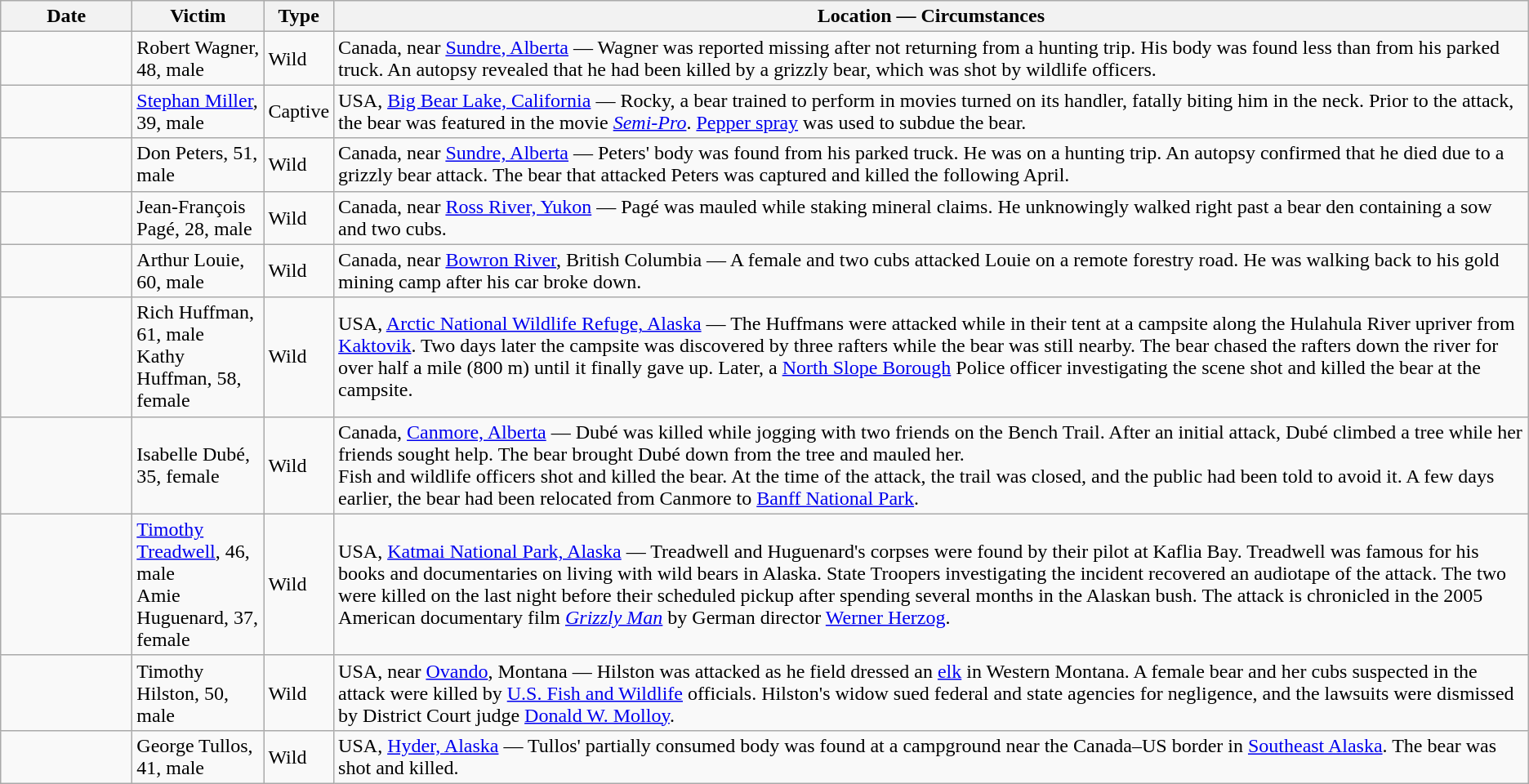<table class="wikitable sortable">
<tr>
<th style="width:100px;">Date</th>
<th style="width:100px;" class="unsortable">Victim</th>
<th class="unsortable">Type</th>
<th class=unsortable>Location — Circumstances</th>
</tr>
<tr>
<td></td>
<td>Robert Wagner, 48, male</td>
<td>Wild</td>
<td>Canada, near <a href='#'>Sundre, Alberta</a> — Wagner was reported missing after not returning from a hunting trip. His body was found less than  from his parked truck. An autopsy revealed that he had been killed by a grizzly bear, which was shot by wildlife officers.</td>
</tr>
<tr>
<td></td>
<td><a href='#'>Stephan Miller</a>, 39, male</td>
<td>Captive</td>
<td>USA, <a href='#'>Big Bear Lake, California</a> — Rocky, a bear trained to perform in movies turned on its handler, fatally biting him in the neck. Prior to the attack, the bear was featured in the movie <em><a href='#'>Semi-Pro</a></em>. <a href='#'>Pepper spray</a> was used to subdue the bear.</td>
</tr>
<tr>
<td></td>
<td>Don Peters, 51, male</td>
<td>Wild</td>
<td>Canada, near <a href='#'>Sundre, Alberta</a> — Peters' body was found  from his parked truck. He was on a hunting trip. An autopsy confirmed that he died due to a grizzly bear attack. The bear that attacked Peters was captured and killed the following April.</td>
</tr>
<tr>
<td></td>
<td>Jean-François Pagé, 28, male</td>
<td>Wild</td>
<td>Canada, near <a href='#'>Ross River, Yukon</a> — Pagé was mauled while staking mineral claims. He unknowingly walked right past a bear den containing a sow and two cubs.</td>
</tr>
<tr>
<td></td>
<td>Arthur Louie, 60, male</td>
<td>Wild</td>
<td>Canada, near <a href='#'>Bowron River</a>, British Columbia — A female and two cubs attacked Louie on a remote forestry road. He was walking back to his gold mining camp after his car broke down.</td>
</tr>
<tr>
<td></td>
<td>Rich Huffman, 61, male<br>Kathy Huffman, 58, female</td>
<td>Wild</td>
<td>USA, <a href='#'>Arctic National Wildlife Refuge, Alaska</a> — The Huffmans were attacked while in their tent at a campsite along the Hulahula River  upriver from <a href='#'>Kaktovik</a>. Two days later the campsite was discovered by three rafters while the bear was still nearby. The bear chased the rafters down the river for over half a mile (800 m) until it finally gave up. Later, a <a href='#'>North Slope Borough</a> Police officer investigating the scene shot and killed the bear at the campsite.</td>
</tr>
<tr>
<td></td>
<td>Isabelle Dubé, 35, female</td>
<td>Wild</td>
<td>Canada, <a href='#'>Canmore, Alberta</a> — Dubé was killed while jogging with two friends on the Bench Trail. After an initial attack, Dubé climbed a tree while her friends sought help. The bear brought Dubé down from the tree and mauled her.<br>Fish and wildlife officers shot and killed the bear. At the time of the attack, the trail was closed, and the public had been told to avoid it. A few days earlier, the bear had been relocated from Canmore to <a href='#'>Banff National Park</a>.</td>
</tr>
<tr>
<td></td>
<td><a href='#'>Timothy Treadwell</a>, 46, male<br>Amie Huguenard, 37, female</td>
<td>Wild</td>
<td>USA, <a href='#'>Katmai National Park, Alaska</a> — Treadwell and Huguenard's corpses were found by their pilot at Kaflia Bay. Treadwell was famous for his books and documentaries on living with wild bears in Alaska. State Troopers investigating the incident recovered an audiotape of the attack. The two were killed on the last night before their scheduled pickup after spending several months in the Alaskan bush. The attack is chronicled in the 2005 American documentary film <em><a href='#'>Grizzly Man</a></em> by German director <a href='#'>Werner Herzog</a>.</td>
</tr>
<tr>
<td></td>
<td>Timothy Hilston, 50, male</td>
<td>Wild</td>
<td>USA, near <a href='#'>Ovando</a>, Montana — Hilston was attacked as he field dressed an <a href='#'>elk</a> in Western Montana. A female bear and her cubs suspected in the attack were killed by <a href='#'>U.S. Fish and Wildlife</a> officials. Hilston's widow sued federal and state agencies for negligence, and the lawsuits were dismissed by District Court judge <a href='#'>Donald W. Molloy</a>.</td>
</tr>
<tr>
<td></td>
<td>George Tullos, 41, male</td>
<td>Wild</td>
<td>USA, <a href='#'>Hyder, Alaska</a> — Tullos' partially consumed body was found at a campground near the Canada–US border in <a href='#'>Southeast Alaska</a>. The bear was shot and killed.</td>
</tr>
</table>
